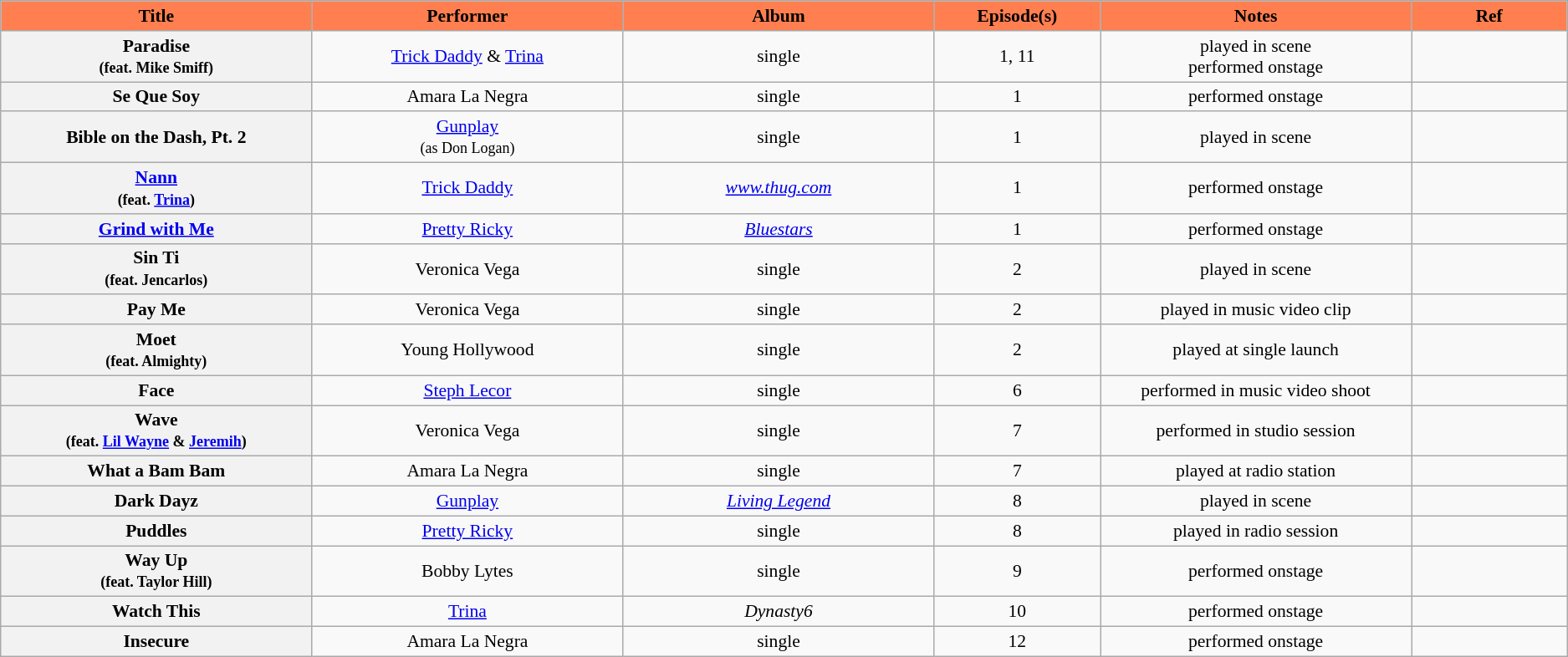<table class="wikitable sortable" style="font-size:90%; text-align: center">
<tr>
<th scope="col"  style="background:coral; color:#000; width:10%;">Title</th>
<th scope="col"  style="background:coral; color:#000; width:10%;">Performer</th>
<th scope="col"  style="background:coral; color:#000; width:10%;">Album</th>
<th scope="col"  style="background:coral; color:#000; width:5%;">Episode(s)</th>
<th scope="col"  style="background:coral; color:#000; width:10%;">Notes</th>
<th scope="col"  style="background:coral; color:#000; width:5%;">Ref</th>
</tr>
<tr>
<th scope="row">Paradise <br><small>(feat. Mike Smiff)</small></th>
<td><a href='#'>Trick Daddy</a> & <a href='#'>Trina</a></td>
<td>single</td>
<td>1, 11</td>
<td>played in scene<br>performed onstage</td>
<td style="text-align:center;"></td>
</tr>
<tr>
<th scope="row">Se Que Soy</th>
<td>Amara La Negra</td>
<td>single</td>
<td>1</td>
<td>performed onstage</td>
<td style="text-align:center;"></td>
</tr>
<tr>
<th scope="row">Bible on the Dash, Pt. 2</th>
<td><a href='#'>Gunplay</a> <br><small>(as Don Logan)</small></td>
<td>single</td>
<td>1</td>
<td>played in scene</td>
<td style="text-align:center;"></td>
</tr>
<tr>
<th scope="row"><a href='#'>Nann</a> <br><small>(feat. <a href='#'>Trina</a>)</small></th>
<td><a href='#'>Trick Daddy</a></td>
<td><em><a href='#'>www.thug.com</a></em></td>
<td>1</td>
<td>performed onstage</td>
<td style="text-align:center;"></td>
</tr>
<tr>
<th scope="row"><a href='#'>Grind with Me</a></th>
<td><a href='#'>Pretty Ricky</a></td>
<td><em><a href='#'>Bluestars</a></em></td>
<td>1</td>
<td>performed onstage</td>
<td style="text-align:center;"></td>
</tr>
<tr>
<th scope="row">Sin Ti <br><small>(feat. Jencarlos)</small></th>
<td>Veronica Vega</td>
<td>single</td>
<td>2</td>
<td>played in scene</td>
<td style="text-align:center;"></td>
</tr>
<tr>
<th scope="row">Pay Me</th>
<td>Veronica Vega</td>
<td>single</td>
<td>2</td>
<td>played in music video clip</td>
<td style="text-align:center;"></td>
</tr>
<tr>
<th scope="row">Moet <br><small>(feat. Almighty)</small></th>
<td>Young Hollywood</td>
<td>single</td>
<td>2</td>
<td>played at single launch</td>
<td style="text-align:center;"></td>
</tr>
<tr>
<th scope="row">Face</th>
<td><a href='#'>Steph Lecor</a></td>
<td>single</td>
<td>6</td>
<td>performed in music video shoot</td>
<td style="text-align:center;"></td>
</tr>
<tr>
<th scope="row">Wave <br><small>(feat. <a href='#'>Lil Wayne</a> & <a href='#'>Jeremih</a>)</small></th>
<td>Veronica Vega</td>
<td>single</td>
<td>7</td>
<td>performed in studio session</td>
<td style="text-align:center;"></td>
</tr>
<tr>
<th scope="row">What a Bam Bam</th>
<td>Amara La Negra</td>
<td>single</td>
<td>7</td>
<td>played at radio station</td>
<td style="text-align:center;"></td>
</tr>
<tr>
<th scope="row">Dark Dayz</th>
<td><a href='#'>Gunplay</a></td>
<td><em><a href='#'>Living Legend</a></em></td>
<td>8</td>
<td>played in scene</td>
<td style="text-align:center;"></td>
</tr>
<tr>
<th scope="row">Puddles</th>
<td><a href='#'>Pretty Ricky</a></td>
<td>single</td>
<td>8</td>
<td>played in radio session</td>
<td style="text-align:center;"></td>
</tr>
<tr>
<th scope="row">Way Up <br><small>(feat. Taylor Hill)</small></th>
<td>Bobby Lytes</td>
<td>single</td>
<td>9</td>
<td>performed onstage</td>
<td style="text-align:center;"></td>
</tr>
<tr>
<th scope="row">Watch This</th>
<td><a href='#'>Trina</a></td>
<td><em>Dynasty6</em></td>
<td>10</td>
<td>performed onstage</td>
<td style="text-align:center;"></td>
</tr>
<tr>
<th scope="row">Insecure</th>
<td>Amara La Negra</td>
<td>single</td>
<td>12</td>
<td>performed onstage</td>
<td style="text-align:center;"></td>
</tr>
</table>
